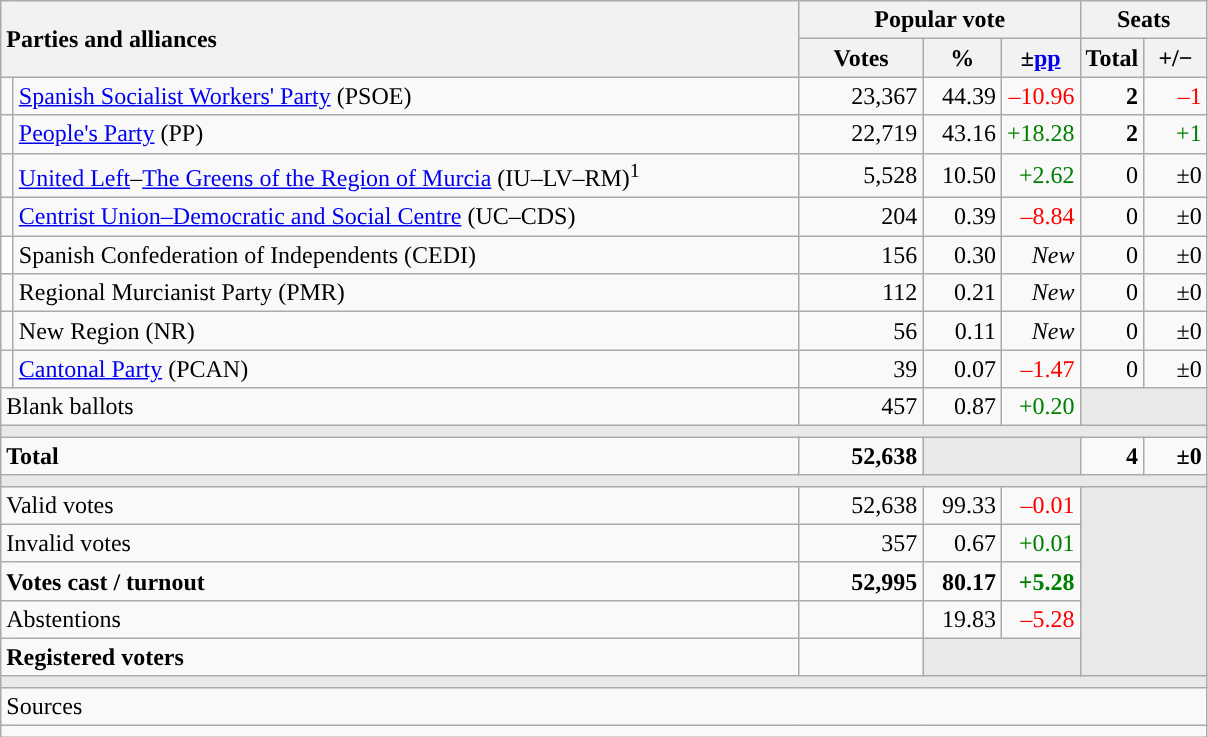<table class="wikitable" style="text-align:right;">
<tr>
<th style="text-align:left;" rowspan="2" colspan="2" width="525">Parties and alliances</th>
<th colspan="3">Popular vote</th>
<th colspan="2">Seats</th>
</tr>
<tr>
<th width="75">Votes</th>
<th width="45">%</th>
<th width="45">±<a href='#'>pp</a></th>
<th width="35">Total</th>
<th width="35">+/−</th>
</tr>
<tr>
<td width="1" style="color:inherit;background:"></td>
<td align="left"><a href='#'>Spanish Socialist Workers' Party</a> (PSOE)</td>
<td>23,367</td>
<td>44.39</td>
<td style="color:red;">–10.96</td>
<td><strong>2</strong></td>
<td style="color:red;">–1</td>
</tr>
<tr>
<td style="color:inherit;background:"></td>
<td align="left"><a href='#'>People's Party</a> (PP)</td>
<td>22,719</td>
<td>43.16</td>
<td style="color:green;">+18.28</td>
<td><strong>2</strong></td>
<td style="color:green;">+1</td>
</tr>
<tr>
<td style="color:inherit;background:"></td>
<td align="left"><a href='#'>United Left</a>–<a href='#'>The Greens of the Region of Murcia</a> (IU–LV–RM)<sup>1</sup></td>
<td>5,528</td>
<td>10.50</td>
<td style="color:green;">+2.62</td>
<td>0</td>
<td>±0</td>
</tr>
<tr>
<td style="color:inherit;background:"></td>
<td align="left"><a href='#'>Centrist Union–Democratic and Social Centre</a> (UC–CDS)</td>
<td>204</td>
<td>0.39</td>
<td style="color:red;">–8.84</td>
<td>0</td>
<td>±0</td>
</tr>
<tr>
<td bgcolor="white"></td>
<td align="left">Spanish Confederation of Independents (CEDI)</td>
<td>156</td>
<td>0.30</td>
<td><em>New</em></td>
<td>0</td>
<td>±0</td>
</tr>
<tr>
<td style="color:inherit;background:"></td>
<td align="left">Regional Murcianist Party (PMR)</td>
<td>112</td>
<td>0.21</td>
<td><em>New</em></td>
<td>0</td>
<td>±0</td>
</tr>
<tr>
<td style="color:inherit;background:"></td>
<td align="left">New Region (NR)</td>
<td>56</td>
<td>0.11</td>
<td><em>New</em></td>
<td>0</td>
<td>±0</td>
</tr>
<tr>
<td style="color:inherit;background:"></td>
<td align="left"><a href='#'>Cantonal Party</a> (PCAN)</td>
<td>39</td>
<td>0.07</td>
<td style="color:red;">–1.47</td>
<td>0</td>
<td>±0</td>
</tr>
<tr>
<td align="left" colspan="2">Blank ballots</td>
<td>457</td>
<td>0.87</td>
<td style="color:green;">+0.20</td>
<td bgcolor="#E9E9E9" colspan="2"></td>
</tr>
<tr>
<td colspan="7" bgcolor="#E9E9E9"></td>
</tr>
<tr style="font-weight:bold;">
<td align="left" colspan="2">Total</td>
<td>52,638</td>
<td bgcolor="#E9E9E9" colspan="2"></td>
<td>4</td>
<td>±0</td>
</tr>
<tr>
<td colspan="7" bgcolor="#E9E9E9"></td>
</tr>
<tr>
<td align="left" colspan="2">Valid votes</td>
<td>52,638</td>
<td>99.33</td>
<td style="color:red;">–0.01</td>
<td bgcolor="#E9E9E9" colspan="2" rowspan="5"></td>
</tr>
<tr>
<td align="left" colspan="2">Invalid votes</td>
<td>357</td>
<td>0.67</td>
<td style="color:green;">+0.01</td>
</tr>
<tr style="font-weight:bold;">
<td align="left" colspan="2">Votes cast / turnout</td>
<td>52,995</td>
<td>80.17</td>
<td style="color:green;">+5.28</td>
</tr>
<tr>
<td align="left" colspan="2">Abstentions</td>
<td></td>
<td>19.83</td>
<td style="color:red;">–5.28</td>
</tr>
<tr style="font-weight:bold;">
<td align="left" colspan="2">Registered voters</td>
<td></td>
<td bgcolor="#E9E9E9" colspan="2"></td>
</tr>
<tr>
<td colspan="7" bgcolor="#E9E9E9"></td>
</tr>
<tr>
<td align="left" colspan="7">Sources</td>
</tr>
<tr>
<td colspan="7" style="text-align:left; max-width:790px;"></td>
</tr>
</table>
